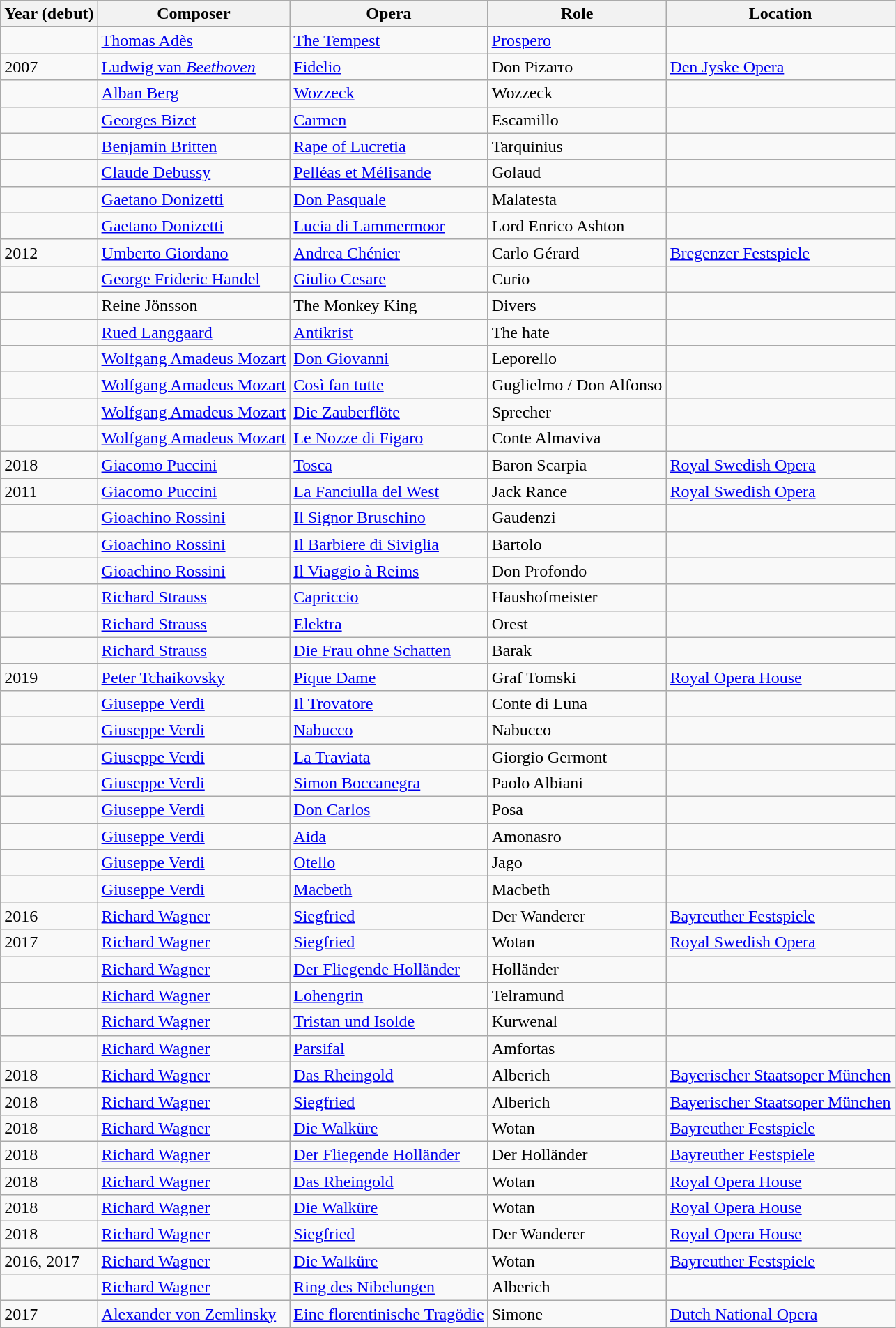<table class="wikitable sortable">
<tr>
<th>Year (debut)</th>
<th>Composer</th>
<th>Opera</th>
<th>Role</th>
<th>Location</th>
</tr>
<tr>
<td></td>
<td><a href='#'>Thomas Adès</a></td>
<td><a href='#'>The Tempest</a></td>
<td><a href='#'>Prospero</a></td>
<td></td>
</tr>
<tr>
<td>2007</td>
<td><a href='#'>Ludwig van <em>Beethoven</em></a></td>
<td><a href='#'>Fidelio</a></td>
<td>Don Pizarro</td>
<td><a href='#'>Den Jyske Opera</a></td>
</tr>
<tr>
<td></td>
<td><a href='#'>Alban Berg</a></td>
<td><a href='#'>Wozzeck</a></td>
<td>Wozzeck</td>
<td></td>
</tr>
<tr>
<td></td>
<td><a href='#'>Georges Bizet</a></td>
<td><a href='#'>Carmen</a></td>
<td>Escamillo</td>
<td></td>
</tr>
<tr>
<td></td>
<td><a href='#'>Benjamin Britten</a></td>
<td><a href='#'>Rape of Lucretia</a></td>
<td>Tarquinius</td>
<td></td>
</tr>
<tr>
<td></td>
<td><a href='#'>Claude Debussy</a></td>
<td><a href='#'>Pelléas et Mélisande</a></td>
<td>Golaud</td>
<td></td>
</tr>
<tr>
<td></td>
<td><a href='#'>Gaetano Donizetti</a></td>
<td><a href='#'>Don Pasquale</a></td>
<td>Malatesta</td>
<td></td>
</tr>
<tr>
<td></td>
<td><a href='#'>Gaetano Donizetti</a></td>
<td><a href='#'>Lucia di Lammermoor</a></td>
<td>Lord Enrico Ashton</td>
<td></td>
</tr>
<tr>
<td>2012</td>
<td><a href='#'>Umberto Giordano</a></td>
<td><a href='#'>Andrea Chénier</a></td>
<td>Carlo Gérard</td>
<td><a href='#'>Bregenzer Festspiele</a></td>
</tr>
<tr>
<td></td>
<td><a href='#'>George Frideric Handel</a></td>
<td><a href='#'>Giulio Cesare</a></td>
<td>Curio</td>
<td></td>
</tr>
<tr>
<td></td>
<td>Reine Jönsson</td>
<td>The Monkey King</td>
<td>Divers</td>
<td></td>
</tr>
<tr>
<td></td>
<td><a href='#'>Rued Langgaard</a></td>
<td><a href='#'>Antikrist</a></td>
<td>The hate</td>
<td></td>
</tr>
<tr>
<td></td>
<td><a href='#'>Wolfgang Amadeus Mozart</a></td>
<td><a href='#'>Don Giovanni</a></td>
<td>Leporello</td>
<td></td>
</tr>
<tr>
<td></td>
<td><a href='#'>Wolfgang Amadeus Mozart</a></td>
<td><a href='#'>Così fan tutte</a></td>
<td>Guglielmo / Don Alfonso</td>
<td></td>
</tr>
<tr>
<td></td>
<td><a href='#'>Wolfgang Amadeus Mozart</a></td>
<td><a href='#'>Die Zauberflöte</a></td>
<td>Sprecher</td>
<td></td>
</tr>
<tr>
<td></td>
<td><a href='#'>Wolfgang Amadeus Mozart</a></td>
<td><a href='#'>Le Nozze di Figaro</a></td>
<td>Conte  Almaviva</td>
<td></td>
</tr>
<tr>
<td>2018</td>
<td><a href='#'>Giacomo Puccini</a></td>
<td><a href='#'>Tosca</a></td>
<td>Baron Scarpia</td>
<td><a href='#'>Royal Swedish Opera</a></td>
</tr>
<tr>
<td>2011</td>
<td><a href='#'>Giacomo Puccini</a></td>
<td><a href='#'>La Fanciulla del West</a></td>
<td>Jack  Rance</td>
<td><a href='#'>Royal Swedish Opera</a></td>
</tr>
<tr>
<td></td>
<td><a href='#'>Gioachino Rossini</a></td>
<td><a href='#'>Il Signor Bruschino</a></td>
<td>Gaudenzi</td>
<td></td>
</tr>
<tr>
<td></td>
<td><a href='#'>Gioachino Rossini</a></td>
<td><a href='#'>Il Barbiere di Siviglia</a></td>
<td>Bartolo</td>
<td></td>
</tr>
<tr>
<td></td>
<td><a href='#'>Gioachino Rossini</a></td>
<td><a href='#'>Il Viaggio à Reims</a></td>
<td>Don Profondo</td>
<td></td>
</tr>
<tr>
<td></td>
<td><a href='#'>Richard Strauss</a></td>
<td><a href='#'>Capriccio</a></td>
<td>Haushofmeister</td>
<td></td>
</tr>
<tr>
<td></td>
<td><a href='#'>Richard Strauss</a></td>
<td><a href='#'>Elektra</a></td>
<td>Orest</td>
<td></td>
</tr>
<tr>
<td></td>
<td><a href='#'>Richard Strauss</a></td>
<td><a href='#'>Die Frau ohne Schatten</a></td>
<td>Barak</td>
<td></td>
</tr>
<tr>
<td>2019</td>
<td><a href='#'>Peter Tchaikovsky</a></td>
<td><a href='#'>Pique Dame</a></td>
<td>Graf Tomski</td>
<td><a href='#'>Royal Opera House</a></td>
</tr>
<tr>
<td></td>
<td><a href='#'>Giuseppe Verdi</a></td>
<td><a href='#'>Il Trovatore</a></td>
<td>Conte di  Luna</td>
<td></td>
</tr>
<tr>
<td></td>
<td><a href='#'>Giuseppe Verdi</a></td>
<td><a href='#'>Nabucco</a></td>
<td>Nabucco</td>
<td></td>
</tr>
<tr>
<td></td>
<td><a href='#'>Giuseppe Verdi</a></td>
<td><a href='#'>La Traviata</a></td>
<td>Giorgio Germont</td>
<td></td>
</tr>
<tr>
<td></td>
<td><a href='#'>Giuseppe Verdi</a></td>
<td><a href='#'>Simon Boccanegra</a></td>
<td>Paolo Albiani</td>
<td></td>
</tr>
<tr>
<td></td>
<td><a href='#'>Giuseppe Verdi</a></td>
<td><a href='#'>Don Carlos</a></td>
<td>Posa</td>
<td></td>
</tr>
<tr>
<td></td>
<td><a href='#'>Giuseppe Verdi</a></td>
<td><a href='#'>Aida</a></td>
<td>Amonasro</td>
<td></td>
</tr>
<tr>
<td></td>
<td><a href='#'>Giuseppe Verdi</a></td>
<td><a href='#'>Otello</a></td>
<td>Jago</td>
<td></td>
</tr>
<tr>
<td></td>
<td><a href='#'>Giuseppe Verdi</a></td>
<td><a href='#'>Macbeth</a></td>
<td>Macbeth</td>
<td></td>
</tr>
<tr>
<td>2016</td>
<td><a href='#'>Richard Wagner</a></td>
<td><a href='#'>Siegfried</a></td>
<td>Der Wanderer</td>
<td><a href='#'>Bayreuther Festspiele</a></td>
</tr>
<tr>
<td>2017</td>
<td><a href='#'>Richard Wagner</a></td>
<td><a href='#'>Siegfried</a></td>
<td>Wotan</td>
<td><a href='#'>Royal Swedish Opera</a></td>
</tr>
<tr>
<td></td>
<td><a href='#'>Richard Wagner</a></td>
<td><a href='#'>Der Fliegende Holländer</a></td>
<td>Holländer</td>
<td></td>
</tr>
<tr>
<td></td>
<td><a href='#'>Richard Wagner</a></td>
<td><a href='#'>Lohengrin</a></td>
<td>Telramund</td>
<td></td>
</tr>
<tr>
<td></td>
<td><a href='#'>Richard Wagner</a></td>
<td><a href='#'>Tristan und Isolde</a></td>
<td>Kurwenal</td>
<td></td>
</tr>
<tr>
<td></td>
<td><a href='#'>Richard Wagner</a></td>
<td><a href='#'>Parsifal</a></td>
<td>Amfortas</td>
<td></td>
</tr>
<tr>
<td>2018</td>
<td><a href='#'>Richard Wagner</a></td>
<td><a href='#'>Das Rheingold</a></td>
<td>Alberich</td>
<td><a href='#'>Bayerischer Staatsoper München</a></td>
</tr>
<tr>
<td>2018</td>
<td><a href='#'>Richard Wagner</a></td>
<td><a href='#'>Siegfried</a></td>
<td>Alberich</td>
<td><a href='#'>Bayerischer Staatsoper München</a></td>
</tr>
<tr>
<td>2018</td>
<td><a href='#'>Richard Wagner</a></td>
<td><a href='#'>Die Walküre</a></td>
<td>Wotan</td>
<td><a href='#'>Bayreuther Festspiele</a></td>
</tr>
<tr>
<td>2018</td>
<td><a href='#'>Richard Wagner</a></td>
<td><a href='#'>Der Fliegende Holländer</a></td>
<td>Der Holländer</td>
<td><a href='#'>Bayreuther Festspiele</a></td>
</tr>
<tr>
<td>2018</td>
<td><a href='#'>Richard Wagner</a></td>
<td><a href='#'>Das Rheingold</a></td>
<td>Wotan</td>
<td><a href='#'>Royal Opera House</a></td>
</tr>
<tr>
<td>2018</td>
<td><a href='#'>Richard Wagner</a></td>
<td><a href='#'>Die Walküre</a></td>
<td>Wotan</td>
<td><a href='#'>Royal Opera House</a></td>
</tr>
<tr>
<td>2018</td>
<td><a href='#'>Richard Wagner</a></td>
<td><a href='#'>Siegfried</a></td>
<td>Der Wanderer</td>
<td><a href='#'>Royal Opera House</a></td>
</tr>
<tr>
<td>2016, 2017</td>
<td><a href='#'>Richard Wagner</a></td>
<td><a href='#'>Die Walküre</a></td>
<td>Wotan</td>
<td><a href='#'>Bayreuther Festspiele</a></td>
</tr>
<tr>
<td></td>
<td><a href='#'>Richard Wagner</a></td>
<td><a href='#'>Ring des Nibelungen</a></td>
<td>Alberich</td>
<td></td>
</tr>
<tr>
<td>2017</td>
<td><a href='#'>Alexander von Zemlinsky</a></td>
<td><a href='#'>Eine florentinische Tragödie</a></td>
<td>Simone</td>
<td><a href='#'>Dutch National Opera</a></td>
</tr>
</table>
